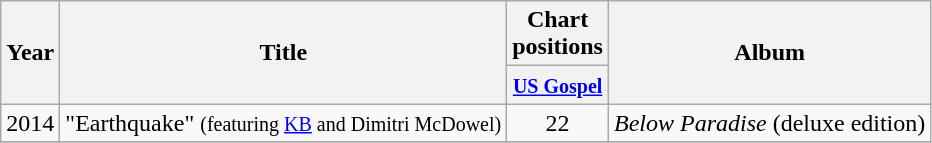<table class="wikitable">
<tr>
<th rowspan="2">Year</th>
<th rowspan="2">Title</th>
<th colspan="1">Chart positions</th>
<th rowspan="2">Album</th>
</tr>
<tr>
<th width="60"><small><a href='#'>US Gospel</a></small></th>
</tr>
<tr>
<td>2014</td>
<td>"Earthquake" <small>(featuring <a href='#'>KB</a> and Dimitri McDowel)</small></td>
<td align="center">22</td>
<td><em>Below Paradise</em> (deluxe edition)</td>
</tr>
<tr>
</tr>
</table>
